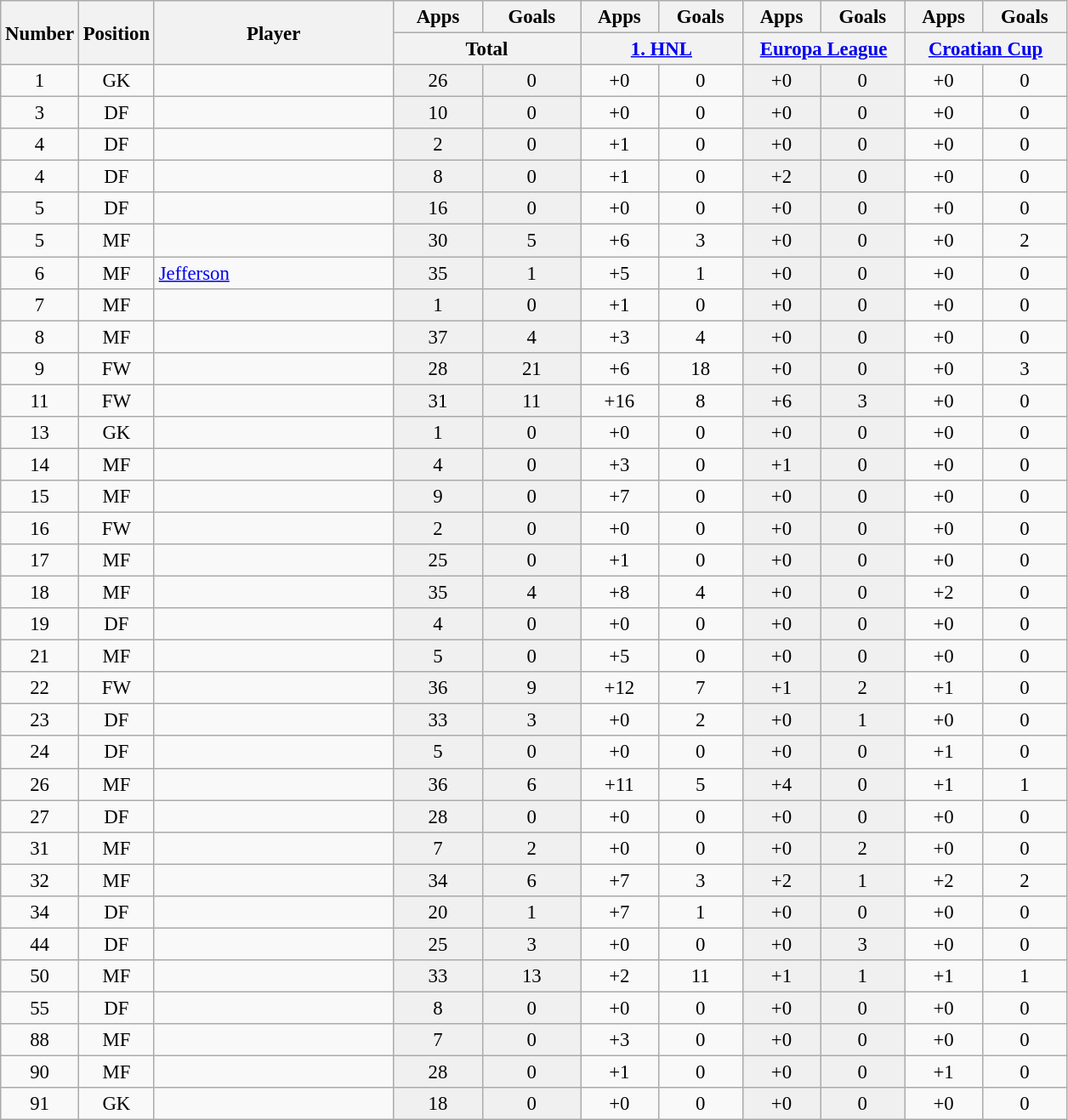<table class="wikitable sortable" style="font-size: 95%; text-align: center;">
<tr>
<th width=40  rowspan="2" align="center">Number</th>
<th width=40  rowspan="2" align="center">Position</th>
<th width=180 rowspan="2" align="center">Player</th>
<th>Apps</th>
<th>Goals</th>
<th>Apps</th>
<th>Goals</th>
<th>Apps</th>
<th>Goals</th>
<th>Apps</th>
<th>Goals</th>
</tr>
<tr>
<th class="unsortable" width=140 colspan="2" align="center">Total</th>
<th class="unsortable" width=120 colspan="2" align="center"><a href='#'>1. HNL</a></th>
<th class="unsortable" width=120 colspan="2" align="center"><a href='#'>Europa League</a></th>
<th class="unsortable" width=120 colspan="2" align="center"><a href='#'>Croatian Cup</a></th>
</tr>
<tr>
<td>1</td>
<td>GK</td>
<td style="text-align:left;"> </td>
<td style="background: #F0F0F0">26</td>
<td style="background: #F0F0F0">0</td>
<td>+0</td>
<td>0</td>
<td style="background: #F0F0F0">+0</td>
<td style="background: #F0F0F0">0</td>
<td>+0</td>
<td>0</td>
</tr>
<tr>
<td>3</td>
<td>DF</td>
<td style="text-align:left;"> </td>
<td style="background: #F0F0F0">10</td>
<td style="background: #F0F0F0">0</td>
<td>+0</td>
<td>0</td>
<td style="background: #F0F0F0">+0</td>
<td style="background: #F0F0F0">0</td>
<td>+0</td>
<td>0</td>
</tr>
<tr>
<td>4</td>
<td>DF</td>
<td style="text-align:left;"> </td>
<td style="background: #F0F0F0">2</td>
<td style="background: #F0F0F0">0</td>
<td>+1</td>
<td>0</td>
<td style="background: #F0F0F0">+0</td>
<td style="background: #F0F0F0">0</td>
<td>+0</td>
<td>0</td>
</tr>
<tr>
<td>4</td>
<td>DF</td>
<td style="text-align:left;"> </td>
<td style="background: #F0F0F0">8</td>
<td style="background: #F0F0F0">0</td>
<td>+1</td>
<td>0</td>
<td style="background: #F0F0F0">+2</td>
<td style="background: #F0F0F0">0</td>
<td>+0</td>
<td>0</td>
</tr>
<tr>
<td>5</td>
<td>DF</td>
<td style="text-align:left;"> </td>
<td style="background: #F0F0F0">16</td>
<td style="background: #F0F0F0">0</td>
<td>+0</td>
<td>0</td>
<td style="background: #F0F0F0">+0</td>
<td style="background: #F0F0F0">0</td>
<td>+0</td>
<td>0</td>
</tr>
<tr>
<td>5</td>
<td>MF</td>
<td style="text-align:left;"> </td>
<td style="background: #F0F0F0">30</td>
<td style="background: #F0F0F0">5</td>
<td>+6</td>
<td>3</td>
<td style="background: #F0F0F0">+0</td>
<td style="background: #F0F0F0">0</td>
<td>+0</td>
<td>2</td>
</tr>
<tr>
<td>6</td>
<td>MF</td>
<td style="text-align:left;"> <a href='#'>Jefferson</a></td>
<td style="background: #F0F0F0">35</td>
<td style="background: #F0F0F0">1</td>
<td>+5</td>
<td>1</td>
<td style="background: #F0F0F0">+0</td>
<td style="background: #F0F0F0">0</td>
<td>+0</td>
<td>0</td>
</tr>
<tr>
<td>7</td>
<td>MF</td>
<td style="text-align:left;"> </td>
<td style="background: #F0F0F0">1</td>
<td style="background: #F0F0F0">0</td>
<td>+1</td>
<td>0</td>
<td style="background: #F0F0F0">+0</td>
<td style="background: #F0F0F0">0</td>
<td>+0</td>
<td>0</td>
</tr>
<tr>
<td>8</td>
<td>MF</td>
<td style="text-align:left;"> </td>
<td style="background: #F0F0F0">37</td>
<td style="background: #F0F0F0">4</td>
<td>+3</td>
<td>4</td>
<td style="background: #F0F0F0">+0</td>
<td style="background: #F0F0F0">0</td>
<td>+0</td>
<td>0</td>
</tr>
<tr>
<td>9</td>
<td>FW</td>
<td style="text-align:left;"> </td>
<td style="background: #F0F0F0">28</td>
<td style="background: #F0F0F0">21</td>
<td>+6</td>
<td>18</td>
<td style="background: #F0F0F0">+0</td>
<td style="background: #F0F0F0">0</td>
<td>+0</td>
<td>3</td>
</tr>
<tr>
<td>11</td>
<td>FW</td>
<td style="text-align:left;"> </td>
<td style="background: #F0F0F0">31</td>
<td style="background: #F0F0F0">11</td>
<td>+16</td>
<td>8</td>
<td style="background: #F0F0F0">+6</td>
<td style="background: #F0F0F0">3</td>
<td>+0</td>
<td>0</td>
</tr>
<tr>
<td>13</td>
<td>GK</td>
<td style="text-align:left;"> </td>
<td style="background: #F0F0F0">1</td>
<td style="background: #F0F0F0">0</td>
<td>+0</td>
<td>0</td>
<td style="background: #F0F0F0">+0</td>
<td style="background: #F0F0F0">0</td>
<td>+0</td>
<td>0</td>
</tr>
<tr>
<td>14</td>
<td>MF</td>
<td style="text-align:left;"> </td>
<td style="background: #F0F0F0">4</td>
<td style="background: #F0F0F0">0</td>
<td>+3</td>
<td>0</td>
<td style="background: #F0F0F0">+1</td>
<td style="background: #F0F0F0">0</td>
<td>+0</td>
<td>0</td>
</tr>
<tr>
<td>15</td>
<td>MF</td>
<td style="text-align:left;"> </td>
<td style="background: #F0F0F0">9</td>
<td style="background: #F0F0F0">0</td>
<td>+7</td>
<td>0</td>
<td style="background: #F0F0F0">+0</td>
<td style="background: #F0F0F0">0</td>
<td>+0</td>
<td>0</td>
</tr>
<tr>
<td>16</td>
<td>FW</td>
<td style="text-align:left;"> </td>
<td style="background: #F0F0F0">2</td>
<td style="background: #F0F0F0">0</td>
<td>+0</td>
<td>0</td>
<td style="background: #F0F0F0">+0</td>
<td style="background: #F0F0F0">0</td>
<td>+0</td>
<td>0</td>
</tr>
<tr>
<td>17</td>
<td>MF</td>
<td style="text-align:left;"> </td>
<td style="background: #F0F0F0">25</td>
<td style="background: #F0F0F0">0</td>
<td>+1</td>
<td>0</td>
<td style="background: #F0F0F0">+0</td>
<td style="background: #F0F0F0">0</td>
<td>+0</td>
<td>0</td>
</tr>
<tr>
<td>18</td>
<td>MF</td>
<td style="text-align:left;"> </td>
<td style="background: #F0F0F0">35</td>
<td style="background: #F0F0F0">4</td>
<td>+8</td>
<td>4</td>
<td style="background: #F0F0F0">+0</td>
<td style="background: #F0F0F0">0</td>
<td>+2</td>
<td>0</td>
</tr>
<tr>
<td>19</td>
<td>DF</td>
<td style="text-align:left;"> </td>
<td style="background: #F0F0F0">4</td>
<td style="background: #F0F0F0">0</td>
<td>+0</td>
<td>0</td>
<td style="background: #F0F0F0">+0</td>
<td style="background: #F0F0F0">0</td>
<td>+0</td>
<td>0</td>
</tr>
<tr>
<td>21</td>
<td>MF</td>
<td style="text-align:left;"> </td>
<td style="background: #F0F0F0">5</td>
<td style="background: #F0F0F0">0</td>
<td>+5</td>
<td>0</td>
<td style="background: #F0F0F0">+0</td>
<td style="background: #F0F0F0">0</td>
<td>+0</td>
<td>0</td>
</tr>
<tr>
<td>22</td>
<td>FW</td>
<td style="text-align:left;"> </td>
<td style="background: #F0F0F0">36</td>
<td style="background: #F0F0F0">9</td>
<td>+12</td>
<td>7</td>
<td style="background: #F0F0F0">+1</td>
<td style="background: #F0F0F0">2</td>
<td>+1</td>
<td>0</td>
</tr>
<tr>
<td>23</td>
<td>DF</td>
<td style="text-align:left;"> </td>
<td style="background: #F0F0F0">33</td>
<td style="background: #F0F0F0">3</td>
<td>+0</td>
<td>2</td>
<td style="background: #F0F0F0">+0</td>
<td style="background: #F0F0F0">1</td>
<td>+0</td>
<td>0</td>
</tr>
<tr>
<td>24</td>
<td>DF</td>
<td style="text-align:left;"> </td>
<td style="background: #F0F0F0">5</td>
<td style="background: #F0F0F0">0</td>
<td>+0</td>
<td>0</td>
<td style="background: #F0F0F0">+0</td>
<td style="background: #F0F0F0">0</td>
<td>+1</td>
<td>0</td>
</tr>
<tr>
<td>26</td>
<td>MF</td>
<td style="text-align:left;"> </td>
<td style="background: #F0F0F0">36</td>
<td style="background: #F0F0F0">6</td>
<td>+11</td>
<td>5</td>
<td style="background: #F0F0F0">+4</td>
<td style="background: #F0F0F0">0</td>
<td>+1</td>
<td>1</td>
</tr>
<tr>
<td>27</td>
<td>DF</td>
<td style="text-align:left;"> </td>
<td style="background: #F0F0F0">28</td>
<td style="background: #F0F0F0">0</td>
<td>+0</td>
<td>0</td>
<td style="background: #F0F0F0">+0</td>
<td style="background: #F0F0F0">0</td>
<td>+0</td>
<td>0</td>
</tr>
<tr>
<td>31</td>
<td>MF</td>
<td style="text-align:left;"> </td>
<td style="background: #F0F0F0">7</td>
<td style="background: #F0F0F0">2</td>
<td>+0</td>
<td>0</td>
<td style="background: #F0F0F0">+0</td>
<td style="background: #F0F0F0">2</td>
<td>+0</td>
<td>0</td>
</tr>
<tr>
<td>32</td>
<td>MF</td>
<td style="text-align:left;"> </td>
<td style="background: #F0F0F0">34</td>
<td style="background: #F0F0F0">6</td>
<td>+7</td>
<td>3</td>
<td style="background: #F0F0F0">+2</td>
<td style="background: #F0F0F0">1</td>
<td>+2</td>
<td>2</td>
</tr>
<tr>
<td>34</td>
<td>DF</td>
<td style="text-align:left;"> </td>
<td style="background: #F0F0F0">20</td>
<td style="background: #F0F0F0">1</td>
<td>+7</td>
<td>1</td>
<td style="background: #F0F0F0">+0</td>
<td style="background: #F0F0F0">0</td>
<td>+0</td>
<td>0</td>
</tr>
<tr>
<td>44</td>
<td>DF</td>
<td style="text-align:left;"> </td>
<td style="background: #F0F0F0">25</td>
<td style="background: #F0F0F0">3</td>
<td>+0</td>
<td>0</td>
<td style="background: #F0F0F0">+0</td>
<td style="background: #F0F0F0">3</td>
<td>+0</td>
<td>0</td>
</tr>
<tr>
<td>50</td>
<td>MF</td>
<td style="text-align:left;"> </td>
<td style="background: #F0F0F0">33</td>
<td style="background: #F0F0F0">13</td>
<td>+2</td>
<td>11</td>
<td style="background: #F0F0F0">+1</td>
<td style="background: #F0F0F0">1</td>
<td>+1</td>
<td>1</td>
</tr>
<tr>
<td>55</td>
<td>DF</td>
<td style="text-align:left;"> </td>
<td style="background: #F0F0F0">8</td>
<td style="background: #F0F0F0">0</td>
<td>+0</td>
<td>0</td>
<td style="background: #F0F0F0">+0</td>
<td style="background: #F0F0F0">0</td>
<td>+0</td>
<td>0</td>
</tr>
<tr>
<td>88</td>
<td>MF</td>
<td style="text-align:left;"> </td>
<td style="background: #F0F0F0">7</td>
<td style="background: #F0F0F0">0</td>
<td>+3</td>
<td>0</td>
<td style="background: #F0F0F0">+0</td>
<td style="background: #F0F0F0">0</td>
<td>+0</td>
<td>0</td>
</tr>
<tr>
<td>90</td>
<td>MF</td>
<td style="text-align:left;"> </td>
<td style="background: #F0F0F0">28</td>
<td style="background: #F0F0F0">0</td>
<td>+1</td>
<td>0</td>
<td style="background: #F0F0F0">+0</td>
<td style="background: #F0F0F0">0</td>
<td>+1</td>
<td>0</td>
</tr>
<tr>
<td>91</td>
<td>GK</td>
<td style="text-align:left;"> </td>
<td style="background: #F0F0F0">18</td>
<td style="background: #F0F0F0">0</td>
<td>+0</td>
<td>0</td>
<td style="background: #F0F0F0">+0</td>
<td style="background: #F0F0F0">0</td>
<td>+0</td>
<td>0</td>
</tr>
</table>
